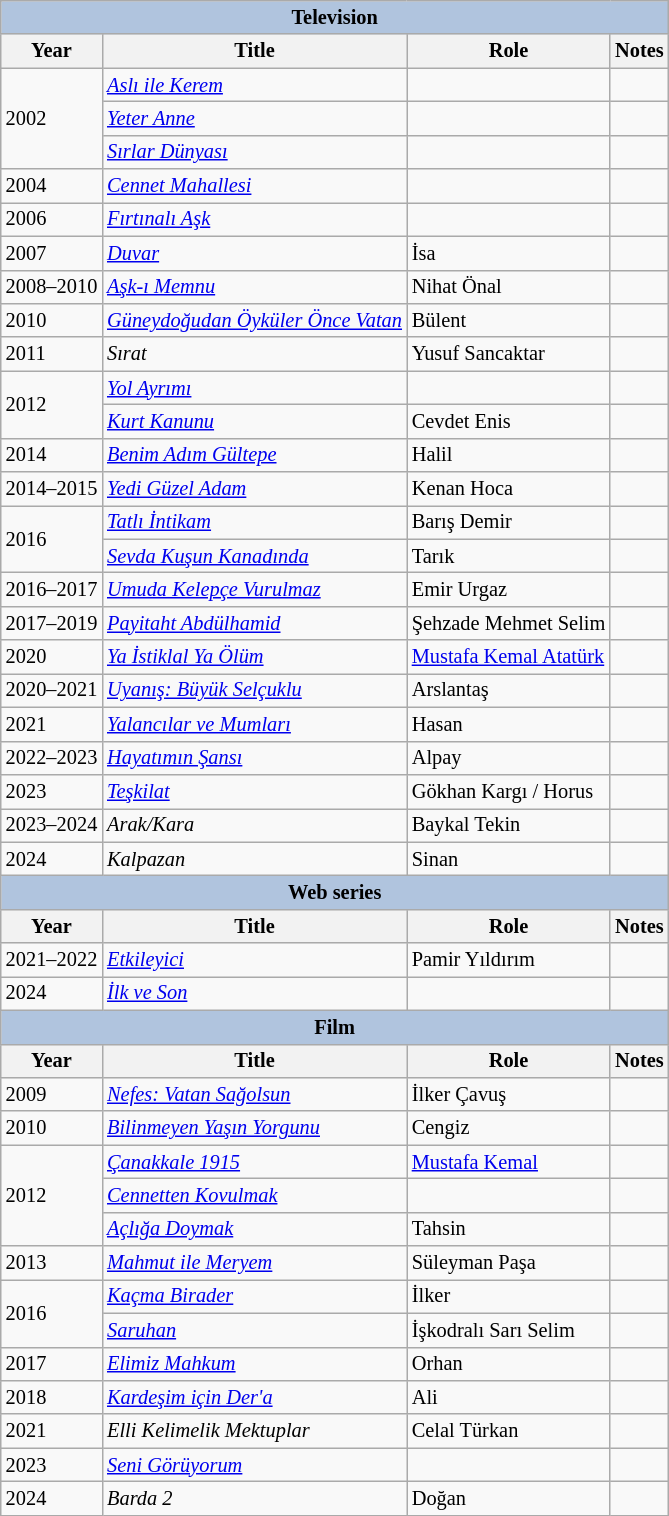<table class="wikitable" style="font-size: 85%;">
<tr>
<th colspan="4" style="background:LightSteelBlue">Television</th>
</tr>
<tr>
<th>Year</th>
<th>Title</th>
<th>Role</th>
<th>Notes</th>
</tr>
<tr>
<td rowspan="3">2002</td>
<td><em><a href='#'>Aslı ile Kerem</a></em></td>
<td></td>
<td></td>
</tr>
<tr>
<td><em><a href='#'>Yeter Anne</a></em></td>
<td></td>
<td></td>
</tr>
<tr>
<td><em><a href='#'>Sırlar Dünyası</a></em></td>
<td></td>
<td></td>
</tr>
<tr>
<td>2004</td>
<td><em><a href='#'>Cennet Mahallesi</a></em></td>
<td></td>
<td></td>
</tr>
<tr>
<td>2006</td>
<td><em><a href='#'>Fırtınalı Aşk</a></em></td>
<td></td>
<td></td>
</tr>
<tr>
<td>2007</td>
<td><em><a href='#'>Duvar</a></em></td>
<td>İsa</td>
<td></td>
</tr>
<tr>
<td>2008–2010</td>
<td><em><a href='#'>Aşk-ı Memnu</a></em></td>
<td>Nihat Önal</td>
<td></td>
</tr>
<tr>
<td>2010</td>
<td><em><a href='#'>Güneydoğudan Öyküler Önce Vatan</a></em></td>
<td>Bülent</td>
<td></td>
</tr>
<tr>
<td>2011</td>
<td><em>Sırat</em></td>
<td>Yusuf Sancaktar</td>
<td></td>
</tr>
<tr>
<td rowspan="2">2012</td>
<td><em><a href='#'>Yol Ayrımı</a></em></td>
<td></td>
<td></td>
</tr>
<tr>
<td><em><a href='#'>Kurt Kanunu</a></em></td>
<td>Cevdet Enis</td>
<td></td>
</tr>
<tr>
<td>2014</td>
<td><em><a href='#'>Benim Adım Gültepe</a></em></td>
<td>Halil</td>
<td></td>
</tr>
<tr>
<td>2014–2015</td>
<td><em><a href='#'>Yedi Güzel Adam</a></em></td>
<td>Kenan Hoca</td>
<td></td>
</tr>
<tr>
<td rowspan="2">2016</td>
<td><em><a href='#'>Tatlı İntikam</a></em></td>
<td>Barış Demir</td>
<td></td>
</tr>
<tr>
<td><em><a href='#'>Sevda Kuşun Kanadında</a></em></td>
<td>Tarık</td>
<td></td>
</tr>
<tr>
<td>2016–2017</td>
<td><em><a href='#'>Umuda Kelepçe Vurulmaz</a></em></td>
<td>Emir Urgaz</td>
<td></td>
</tr>
<tr>
<td>2017–2019</td>
<td><em><a href='#'>Payitaht Abdülhamid</a></em></td>
<td>Şehzade Mehmet Selim</td>
<td></td>
</tr>
<tr>
<td>2020</td>
<td><em><a href='#'>Ya İstiklal Ya Ölüm</a></em></td>
<td><a href='#'>Mustafa Kemal Atatürk</a></td>
<td></td>
</tr>
<tr>
<td>2020–2021</td>
<td><em><a href='#'>Uyanış: Büyük Selçuklu</a></em></td>
<td>Arslantaş</td>
<td></td>
</tr>
<tr>
<td>2021</td>
<td><em><a href='#'>Yalancılar ve Mumları</a></em></td>
<td>Hasan</td>
<td></td>
</tr>
<tr>
<td>2022–2023</td>
<td><em><a href='#'>Hayatımın Şansı</a></em></td>
<td>Alpay</td>
<td></td>
</tr>
<tr>
<td>2023</td>
<td><em><a href='#'>Teşkilat</a></em></td>
<td>Gökhan Kargı / Horus</td>
<td></td>
</tr>
<tr>
<td>2023–2024</td>
<td><em>Arak/Kara</em></td>
<td>Baykal Tekin</td>
<td></td>
</tr>
<tr>
<td>2024</td>
<td><em>Kalpazan</em></td>
<td>Sinan</td>
<td></td>
</tr>
<tr>
<th colspan="4" style="background:LightSteelBlue">Web series</th>
</tr>
<tr>
<th>Year</th>
<th>Title</th>
<th>Role</th>
<th>Notes</th>
</tr>
<tr>
<td>2021–2022</td>
<td><em><a href='#'>Etkileyici</a></em></td>
<td>Pamir Yıldırım</td>
<td></td>
</tr>
<tr>
<td>2024</td>
<td><em><a href='#'>İlk ve Son</a></em></td>
<td></td>
<td></td>
</tr>
<tr>
<th colspan="4" style="background:LightSteelBlue">Film</th>
</tr>
<tr>
<th>Year</th>
<th>Title</th>
<th>Role</th>
<th>Notes</th>
</tr>
<tr>
<td>2009</td>
<td><em><a href='#'>Nefes: Vatan Sağolsun</a></em></td>
<td>İlker Çavuş</td>
<td></td>
</tr>
<tr>
<td>2010</td>
<td><em><a href='#'>Bilinmeyen Yaşın Yorgunu</a></em></td>
<td>Cengiz</td>
<td></td>
</tr>
<tr>
<td rowspan="3">2012</td>
<td><em><a href='#'>Çanakkale 1915</a></em></td>
<td><a href='#'>Mustafa Kemal</a></td>
<td></td>
</tr>
<tr>
<td><em><a href='#'>Cennetten Kovulmak</a></em></td>
<td></td>
<td></td>
</tr>
<tr>
<td><em><a href='#'>Açlığa Doymak</a></em></td>
<td>Tahsin</td>
<td></td>
</tr>
<tr>
<td>2013</td>
<td><em><a href='#'>Mahmut ile Meryem</a></em></td>
<td>Süleyman Paşa</td>
<td></td>
</tr>
<tr>
<td rowspan="2">2016</td>
<td><em><a href='#'>Kaçma Birader</a></em></td>
<td>İlker</td>
<td></td>
</tr>
<tr>
<td><em><a href='#'>Saruhan</a></em></td>
<td>İşkodralı Sarı Selim</td>
<td></td>
</tr>
<tr>
<td>2017</td>
<td><em><a href='#'>Elimiz Mahkum</a></em></td>
<td>Orhan</td>
<td></td>
</tr>
<tr>
<td>2018</td>
<td><em><a href='#'>Kardeşim için Der'a</a></em></td>
<td>Ali</td>
<td></td>
</tr>
<tr>
<td>2021</td>
<td><em>Elli Kelimelik Mektuplar</em></td>
<td>Celal Türkan</td>
<td></td>
</tr>
<tr>
<td>2023</td>
<td><em><a href='#'>Seni Görüyorum</a></em></td>
<td></td>
<td></td>
</tr>
<tr>
<td>2024</td>
<td><em>Barda 2</em></td>
<td>Doğan</td>
<td></td>
</tr>
</table>
